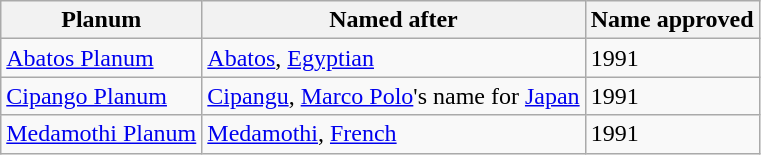<table class="wikitable">
<tr>
<th>Planum</th>
<th>Named after</th>
<th>Name approved<br></th>
</tr>
<tr>
<td><a href='#'>Abatos Planum</a></td>
<td><a href='#'>Abatos</a>, <a href='#'>Egyptian</a></td>
<td>1991</td>
</tr>
<tr>
<td><a href='#'>Cipango Planum</a></td>
<td><a href='#'>Cipangu</a>, <a href='#'>Marco Polo</a>'s name for <a href='#'>Japan</a></td>
<td>1991</td>
</tr>
<tr>
<td><a href='#'>Medamothi Planum</a></td>
<td><a href='#'>Medamothi</a>, <a href='#'>French</a></td>
<td>1991</td>
</tr>
</table>
